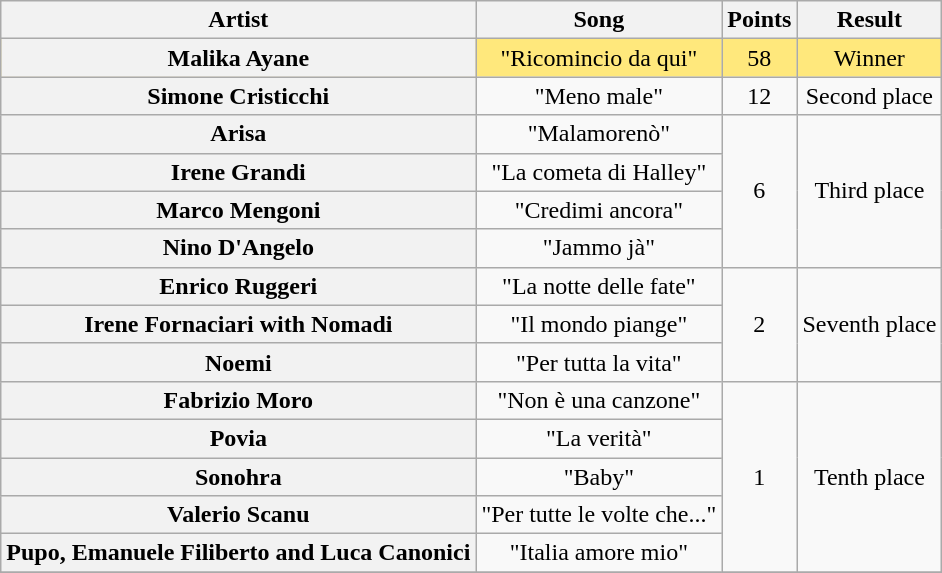<table class="wikitable plainrowheaders" style="text-align:center">
<tr>
<th scope="col">Artist</th>
<th scope="col">Song</th>
<th scope="col">Points</th>
<th scope="col">Result</th>
</tr>
<tr style="background:#ffe87c;">
<th scope="row">Malika Ayane</th>
<td>"Ricomincio da qui"</td>
<td>58</td>
<td>Winner</td>
</tr>
<tr>
<th scope="row">Simone Cristicchi</th>
<td>"Meno male"</td>
<td>12</td>
<td>Second place</td>
</tr>
<tr>
<th scope="row">Arisa</th>
<td>"Malamorenò"</td>
<td rowspan="4">6</td>
<td rowspan="4">Third place</td>
</tr>
<tr>
<th scope="row">Irene Grandi</th>
<td>"La cometa di Halley"</td>
</tr>
<tr>
<th scope="row">Marco Mengoni</th>
<td>"Credimi ancora"</td>
</tr>
<tr>
<th scope="row">Nino D'Angelo</th>
<td>"Jammo jà"</td>
</tr>
<tr>
<th scope="row">Enrico Ruggeri</th>
<td>"La notte delle fate"</td>
<td rowspan="3">2</td>
<td rowspan="3">Seventh place</td>
</tr>
<tr>
<th scope="row">Irene Fornaciari with Nomadi</th>
<td>"Il mondo piange"</td>
</tr>
<tr>
<th scope="row">Noemi</th>
<td>"Per tutta la vita"</td>
</tr>
<tr>
<th scope="row">Fabrizio Moro</th>
<td>"Non è una canzone"</td>
<td rowspan="5">1</td>
<td rowspan="5">Tenth place</td>
</tr>
<tr>
<th scope="row">Povia</th>
<td>"La verità"</td>
</tr>
<tr>
<th scope="row">Sonohra</th>
<td>"Baby"</td>
</tr>
<tr>
<th scope="row">Valerio Scanu</th>
<td>"Per tutte le volte che..."</td>
</tr>
<tr>
<th scope="row">Pupo, Emanuele Filiberto and Luca Canonici</th>
<td>"Italia amore mio"</td>
</tr>
<tr>
</tr>
</table>
